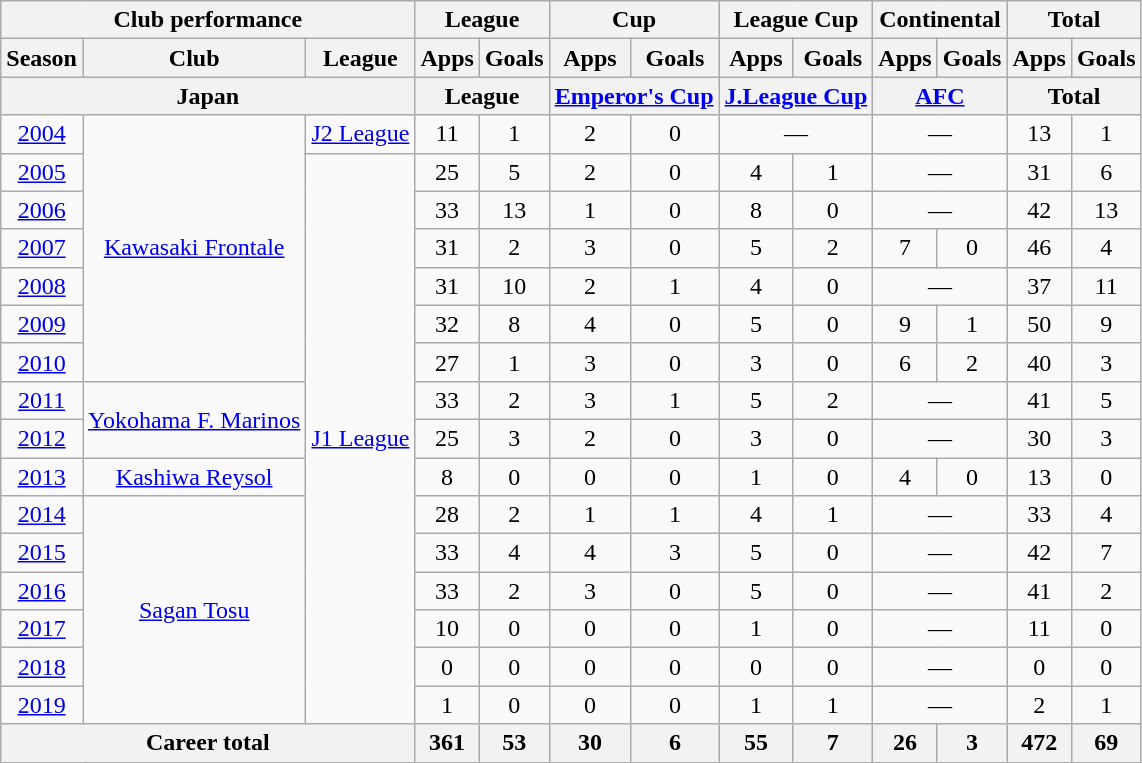<table class="wikitable" style="text-align:center">
<tr>
<th colspan=3>Club performance</th>
<th colspan=2>League</th>
<th colspan=2>Cup</th>
<th colspan=2>League Cup</th>
<th colspan=2>Continental</th>
<th colspan=2>Total</th>
</tr>
<tr>
<th>Season</th>
<th>Club</th>
<th>League</th>
<th>Apps</th>
<th>Goals</th>
<th>Apps</th>
<th>Goals</th>
<th>Apps</th>
<th>Goals</th>
<th>Apps</th>
<th>Goals</th>
<th>Apps</th>
<th>Goals</th>
</tr>
<tr>
<th colspan=3>Japan</th>
<th colspan=2>League</th>
<th colspan=2><a href='#'>Emperor's Cup</a></th>
<th colspan=2><a href='#'>J.League Cup</a></th>
<th colspan=2><a href='#'>AFC</a></th>
<th colspan=2>Total</th>
</tr>
<tr>
<td><a href='#'>2004</a></td>
<td rowspan="7"><a href='#'>Kawasaki Frontale</a></td>
<td><a href='#'>J2 League</a></td>
<td>11</td>
<td>1</td>
<td>2</td>
<td>0</td>
<td colspan="2">—</td>
<td colspan="2">—</td>
<td>13</td>
<td>1</td>
</tr>
<tr>
<td><a href='#'>2005</a></td>
<td rowspan="15"><a href='#'>J1 League</a></td>
<td>25</td>
<td>5</td>
<td>2</td>
<td>0</td>
<td>4</td>
<td>1</td>
<td colspan="2">—</td>
<td>31</td>
<td>6</td>
</tr>
<tr>
<td><a href='#'>2006</a></td>
<td>33</td>
<td>13</td>
<td>1</td>
<td>0</td>
<td>8</td>
<td>0</td>
<td colspan="2">—</td>
<td>42</td>
<td>13</td>
</tr>
<tr>
<td><a href='#'>2007</a></td>
<td>31</td>
<td>2</td>
<td>3</td>
<td>0</td>
<td>5</td>
<td>2</td>
<td>7</td>
<td>0</td>
<td>46</td>
<td>4</td>
</tr>
<tr>
<td><a href='#'>2008</a></td>
<td>31</td>
<td>10</td>
<td>2</td>
<td>1</td>
<td>4</td>
<td>0</td>
<td colspan="2">—</td>
<td>37</td>
<td>11</td>
</tr>
<tr>
<td><a href='#'>2009</a></td>
<td>32</td>
<td>8</td>
<td>4</td>
<td>0</td>
<td>5</td>
<td>0</td>
<td>9</td>
<td>1</td>
<td>50</td>
<td>9</td>
</tr>
<tr>
<td><a href='#'>2010</a></td>
<td>27</td>
<td>1</td>
<td>3</td>
<td>0</td>
<td>3</td>
<td>0</td>
<td>6</td>
<td>2</td>
<td>40</td>
<td>3</td>
</tr>
<tr>
<td><a href='#'>2011</a></td>
<td rowspan="2"><a href='#'>Yokohama F. Marinos</a></td>
<td>33</td>
<td>2</td>
<td>3</td>
<td>1</td>
<td>5</td>
<td>2</td>
<td colspan="2">—</td>
<td>41</td>
<td>5</td>
</tr>
<tr>
<td><a href='#'>2012</a></td>
<td>25</td>
<td>3</td>
<td>2</td>
<td>0</td>
<td>3</td>
<td>0</td>
<td colspan="2">—</td>
<td>30</td>
<td>3</td>
</tr>
<tr>
<td><a href='#'>2013</a></td>
<td><a href='#'>Kashiwa Reysol</a></td>
<td>8</td>
<td>0</td>
<td>0</td>
<td>0</td>
<td>1</td>
<td>0</td>
<td>4</td>
<td>0</td>
<td>13</td>
<td>0</td>
</tr>
<tr>
<td><a href='#'>2014</a></td>
<td rowspan="6"><a href='#'>Sagan Tosu</a></td>
<td>28</td>
<td>2</td>
<td>1</td>
<td>1</td>
<td>4</td>
<td>1</td>
<td colspan="2">—</td>
<td>33</td>
<td>4</td>
</tr>
<tr>
<td><a href='#'>2015</a></td>
<td>33</td>
<td>4</td>
<td>4</td>
<td>3</td>
<td>5</td>
<td>0</td>
<td colspan="2">—</td>
<td>42</td>
<td>7</td>
</tr>
<tr>
<td><a href='#'>2016</a></td>
<td>33</td>
<td>2</td>
<td>3</td>
<td>0</td>
<td>5</td>
<td>0</td>
<td colspan="2">—</td>
<td>41</td>
<td>2</td>
</tr>
<tr>
<td><a href='#'>2017</a></td>
<td>10</td>
<td>0</td>
<td>0</td>
<td>0</td>
<td>1</td>
<td>0</td>
<td colspan="2">—</td>
<td>11</td>
<td>0</td>
</tr>
<tr>
<td><a href='#'>2018</a></td>
<td>0</td>
<td>0</td>
<td>0</td>
<td>0</td>
<td>0</td>
<td>0</td>
<td colspan="2">—</td>
<td>0</td>
<td>0</td>
</tr>
<tr>
<td><a href='#'>2019</a></td>
<td>1</td>
<td>0</td>
<td>0</td>
<td>0</td>
<td>1</td>
<td>1</td>
<td colspan="2">—</td>
<td>2</td>
<td>1</td>
</tr>
<tr>
<th colspan=3>Career total</th>
<th>361</th>
<th>53</th>
<th>30</th>
<th>6</th>
<th>55</th>
<th>7</th>
<th>26</th>
<th>3</th>
<th>472</th>
<th>69</th>
</tr>
</table>
